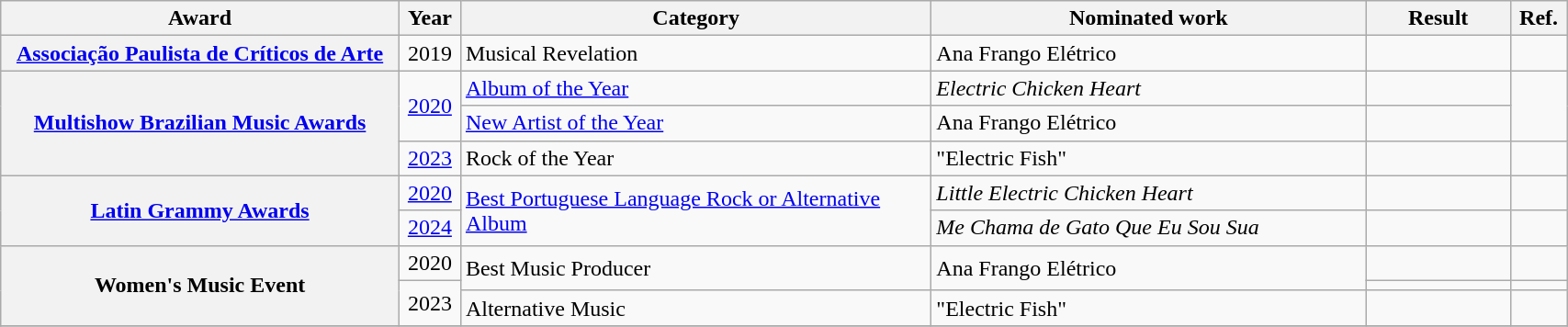<table class="wikitable sortable plainrowheaders" style="width:90%;">
<tr>
<th style="width:22%;">Award</th>
<th width=3%>Year</th>
<th style="width:26%;">Category</th>
<th style="width:24%;">Nominated work</th>
<th style="width:8%;">Result</th>
<th style="width:3%;">Ref.</th>
</tr>
<tr>
<th scope="row"><a href='#'>Associação Paulista de Críticos de Arte</a></th>
<td align="center">2019</td>
<td>Musical Revelation</td>
<td>Ana Frango Elétrico</td>
<td></td>
<td></td>
</tr>
<tr>
<th scope="row" rowspan="3"><a href='#'>Multishow Brazilian Music Awards</a></th>
<td align="center" rowspan="2"><a href='#'>2020</a></td>
<td><a href='#'>Album of the Year</a></td>
<td><em>Electric Chicken Heart</em></td>
<td></td>
<td rowspan="2"></td>
</tr>
<tr>
<td><a href='#'>New Artist of the Year</a></td>
<td>Ana Frango Elétrico</td>
<td></td>
</tr>
<tr>
<td align="center"><a href='#'>2023</a></td>
<td>Rock of the Year</td>
<td>"Electric Fish"</td>
<td></td>
<td></td>
</tr>
<tr>
<th scope="row" rowspan="2"><a href='#'>Latin Grammy Awards</a></th>
<td align="center"><a href='#'>2020</a></td>
<td rowspan="2"><a href='#'>Best Portuguese Language Rock or Alternative Album</a></td>
<td><em>Little Electric Chicken Heart</em></td>
<td></td>
<td></td>
</tr>
<tr>
<td align="center"><a href='#'>2024</a></td>
<td><em>Me Chama de Gato Que Eu Sou Sua</em></td>
<td></td>
<td></td>
</tr>
<tr>
<th scope="row" rowspan="3">Women's Music Event</th>
<td align="center">2020</td>
<td rowspan="2">Best Music Producer</td>
<td rowspan="2">Ana Frango Elétrico</td>
<td></td>
<td></td>
</tr>
<tr>
<td align="center" rowspan="2">2023</td>
<td></td>
<td></td>
</tr>
<tr>
<td>Alternative Music</td>
<td>"Electric Fish"</td>
<td></td>
<td></td>
</tr>
<tr>
</tr>
</table>
